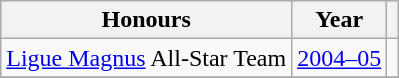<table class="wikitable">
<tr>
<th>Honours</th>
<th>Year</th>
<th></th>
</tr>
<tr>
<td><a href='#'>Ligue Magnus</a> All-Star Team</td>
<td><a href='#'>2004–05</a></td>
<td></td>
</tr>
<tr>
</tr>
</table>
